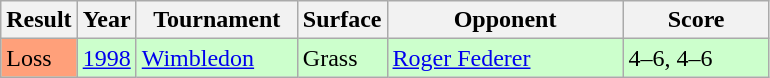<table class="sortable wikitable">
<tr>
<th style="width:40px;">Result</th>
<th style="width:30px;">Year</th>
<th style="width:100px;">Tournament</th>
<th style="width:50px;">Surface</th>
<th style="width:150px;">Opponent</th>
<th style="width:90px;" class="unsortable">Score</th>
</tr>
<tr style="background:#ccffcc;">
<td style="background:#ffa07a;">Loss</td>
<td><a href='#'>1998</a></td>
<td><a href='#'>Wimbledon</a></td>
<td>Grass</td>
<td> <a href='#'>Roger Federer</a></td>
<td>4–6, 4–6</td>
</tr>
</table>
